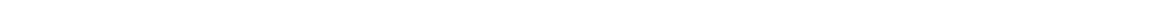<table style="width:70%; text-align:center;">
<tr style="color:white;">
<td style="background:"><strong>1</strong></td>
<td style="background:"><strong>1</strong></td>
<td style="background:"><strong>1</strong></td>
<td style="background:"><strong>1</strong></td>
<td style="background:"><strong>1</strong></td>
<td style="background:"><strong>1</strong></td>
<td style="background:"><strong>1</strong></td>
<td style="background:"><strong>2</strong></td>
</tr>
</table>
